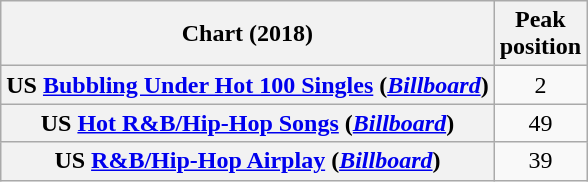<table class="wikitable sortable plainrowheaders" style="text-align:center">
<tr>
<th>Chart (2018)</th>
<th>Peak<br>position</th>
</tr>
<tr>
<th scope="row">US <a href='#'>Bubbling Under Hot 100 Singles</a> (<em><a href='#'>Billboard</a></em>)</th>
<td>2</td>
</tr>
<tr>
<th scope="row">US <a href='#'>Hot R&B/Hip-Hop Songs</a> (<em><a href='#'>Billboard</a></em>)</th>
<td>49</td>
</tr>
<tr>
<th scope="row">US <a href='#'>R&B/Hip-Hop Airplay</a> (<em><a href='#'>Billboard</a></em>)</th>
<td>39</td>
</tr>
</table>
